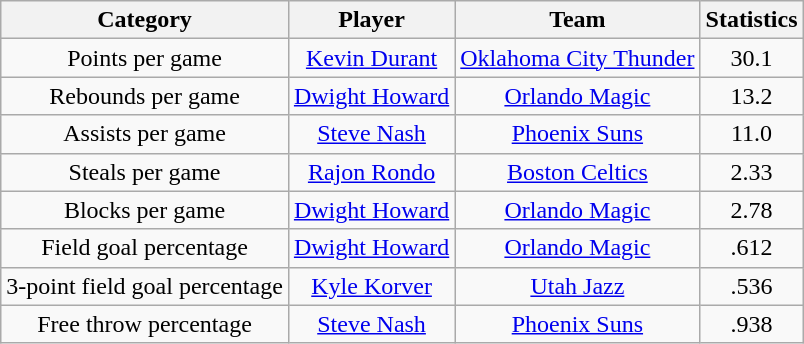<table class="wikitable" style="text-align:center">
<tr>
<th>Category</th>
<th>Player</th>
<th>Team</th>
<th>Statistics</th>
</tr>
<tr>
<td>Points per game</td>
<td><a href='#'>Kevin Durant</a></td>
<td><a href='#'>Oklahoma City Thunder</a></td>
<td>30.1</td>
</tr>
<tr>
<td>Rebounds per game</td>
<td><a href='#'>Dwight Howard</a></td>
<td><a href='#'>Orlando Magic</a></td>
<td>13.2</td>
</tr>
<tr>
<td>Assists per game</td>
<td><a href='#'>Steve Nash</a></td>
<td><a href='#'>Phoenix Suns</a></td>
<td>11.0</td>
</tr>
<tr>
<td>Steals per game</td>
<td><a href='#'>Rajon Rondo</a></td>
<td><a href='#'>Boston Celtics</a></td>
<td>2.33</td>
</tr>
<tr>
<td>Blocks per game</td>
<td><a href='#'>Dwight Howard</a></td>
<td><a href='#'>Orlando Magic</a></td>
<td>2.78</td>
</tr>
<tr>
<td>Field goal percentage</td>
<td><a href='#'>Dwight Howard</a></td>
<td><a href='#'>Orlando Magic</a></td>
<td>.612</td>
</tr>
<tr>
<td>3-point field goal percentage</td>
<td><a href='#'>Kyle Korver</a></td>
<td><a href='#'>Utah Jazz</a></td>
<td>.536</td>
</tr>
<tr>
<td>Free throw percentage</td>
<td><a href='#'>Steve Nash</a></td>
<td><a href='#'>Phoenix Suns</a></td>
<td>.938</td>
</tr>
</table>
